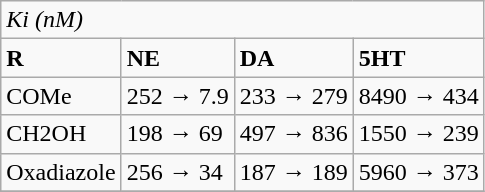<table class="wikitable">
<tr>
<td colspan=4><em>Ki (nM)</em></td>
</tr>
<tr>
<td><strong>R</strong></td>
<td><strong>NE</strong></td>
<td><strong>DA</strong></td>
<td><strong>5HT</strong></td>
</tr>
<tr>
<td>COMe</td>
<td>252 → 7.9</td>
<td>233 → 279</td>
<td>8490 → 434</td>
</tr>
<tr>
<td>CH2OH</td>
<td>198 → 69</td>
<td>497 → 836</td>
<td>1550 → 239</td>
</tr>
<tr>
<td>Oxadiazole</td>
<td>256 → 34</td>
<td>187 → 189</td>
<td>5960 → 373</td>
</tr>
<tr>
</tr>
</table>
